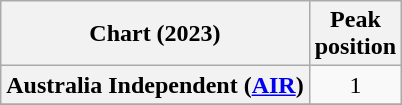<table class="wikitable sortable plainrowheaders" style="text-align:center">
<tr>
<th scope="col">Chart (2023)</th>
<th scope="col">Peak<br>position</th>
</tr>
<tr>
<th scope="row">Australia Independent (<a href='#'>AIR</a>)</th>
<td>1</td>
</tr>
<tr>
</tr>
</table>
